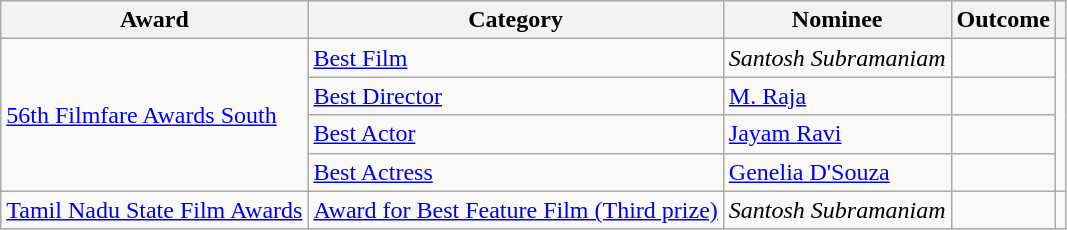<table class="wikitable">
<tr>
<th>Award</th>
<th>Category</th>
<th>Nominee</th>
<th>Outcome</th>
<th></th>
</tr>
<tr>
<td scope="row" rowspan="4"><a href='#'>56th Filmfare Awards South</a></td>
<td><a href='#'>Best Film</a></td>
<td><em>Santosh Subramaniam</em></td>
<td></td>
<td style="text-align:center;" rowspan="4"></td>
</tr>
<tr>
<td><a href='#'>Best Director</a></td>
<td><a href='#'>M. Raja</a></td>
<td></td>
</tr>
<tr>
<td><a href='#'>Best Actor</a></td>
<td><a href='#'>Jayam Ravi</a></td>
<td></td>
</tr>
<tr>
<td><a href='#'>Best Actress</a></td>
<td><a href='#'>Genelia D'Souza</a></td>
<td></td>
</tr>
<tr>
<td rowspan=1><a href='#'>Tamil Nadu State Film Awards</a></td>
<td><a href='#'>Award for Best Feature Film (Third prize)</a></td>
<td><em>Santosh Subramaniam</em></td>
<td></td>
<td style="text-align:center;"></td>
</tr>
</table>
